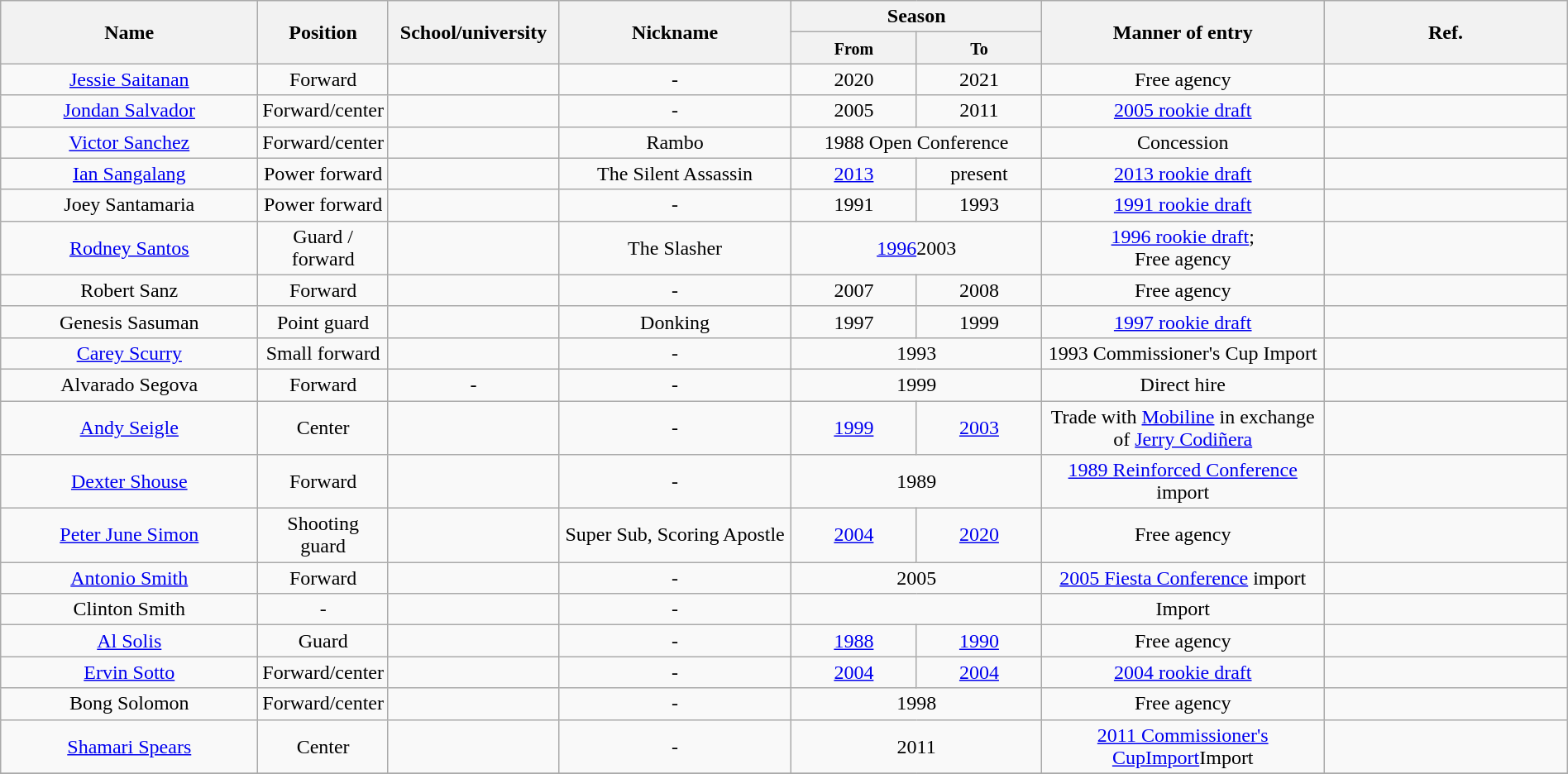<table class="wikitable sortable" style="text-align:center" width="100%">
<tr>
<th style="width:200px;" rowspan="2">Name</th>
<th style="width:80px;" rowspan="2">Position</th>
<th style="width:130px;" rowspan="2">School/university</th>
<th style="width:180px;" rowspan="2">Nickname</th>
<th style="width:130px; text-align:center;" colspan="2">Season</th>
<th style="width:220px; text-align:center;" rowspan="2">Manner of entry</th>
<th rowspan="2" class=unsortable>Ref.</th>
</tr>
<tr>
<th style="width:8%; text-align:center;"><small>From</small></th>
<th style="width:8%; text-align:center;"><small>To</small></th>
</tr>
<tr>
<td><a href='#'>Jessie Saitanan</a></td>
<td>Forward</td>
<td></td>
<td>-</td>
<td>2020</td>
<td>2021</td>
<td>Free agency</td>
<td></td>
</tr>
<tr>
<td><a href='#'>Jondan Salvador</a></td>
<td>Forward/center</td>
<td></td>
<td>-</td>
<td>2005</td>
<td>2011</td>
<td><a href='#'>2005 rookie draft</a></td>
<td></td>
</tr>
<tr>
<td><a href='#'>Victor Sanchez</a></td>
<td>Forward/center</td>
<td></td>
<td>Rambo</td>
<td colspan="2">1988 Open Conference</td>
<td>Concession</td>
<td></td>
</tr>
<tr>
<td><a href='#'>Ian Sangalang</a></td>
<td>Power forward</td>
<td></td>
<td>The Silent Assassin</td>
<td><a href='#'>2013</a></td>
<td>present</td>
<td><a href='#'>2013 rookie draft</a></td>
<td></td>
</tr>
<tr>
<td>Joey Santamaria</td>
<td>Power forward</td>
<td></td>
<td>-</td>
<td>1991</td>
<td>1993</td>
<td><a href='#'>1991 rookie draft</a></td>
<td></td>
</tr>
<tr>
<td><a href='#'>Rodney Santos</a></td>
<td>Guard / forward</td>
<td></td>
<td>The Slasher</td>
<td colspan="2"><a href='#'>1996</a>2003</td>
<td><a href='#'>1996 rookie draft</a>;<br>Free agency</td>
<td></td>
</tr>
<tr>
<td>Robert Sanz</td>
<td>Forward</td>
<td></td>
<td>-</td>
<td>2007</td>
<td>2008</td>
<td>Free agency</td>
<td></td>
</tr>
<tr>
<td>Genesis Sasuman</td>
<td>Point guard</td>
<td></td>
<td>Donking</td>
<td>1997</td>
<td>1999</td>
<td><a href='#'>1997 rookie draft</a></td>
<td></td>
</tr>
<tr>
<td><a href='#'>Carey Scurry</a></td>
<td>Small forward</td>
<td></td>
<td>-</td>
<td colspan="2">1993</td>
<td>1993 Commissioner's Cup Import</td>
<td></td>
</tr>
<tr>
<td>Alvarado Segova</td>
<td>Forward</td>
<td>-</td>
<td>-</td>
<td colspan="2">1999</td>
<td>Direct hire</td>
<td></td>
</tr>
<tr>
<td><a href='#'>Andy Seigle</a></td>
<td>Center</td>
<td></td>
<td>-</td>
<td><a href='#'>1999</a></td>
<td><a href='#'>2003</a></td>
<td>Trade with <a href='#'>Mobiline</a> in exchange of <a href='#'>Jerry Codiñera</a></td>
<td></td>
</tr>
<tr>
<td><a href='#'>Dexter Shouse</a></td>
<td>Forward</td>
<td></td>
<td>-</td>
<td colspan="2">1989</td>
<td><a href='#'>1989 Reinforced Conference</a> import</td>
<td></td>
</tr>
<tr>
<td><a href='#'>Peter June Simon</a></td>
<td>Shooting guard</td>
<td></td>
<td>Super Sub, Scoring Apostle</td>
<td><a href='#'>2004</a></td>
<td><a href='#'>2020</a></td>
<td>Free agency</td>
<td></td>
</tr>
<tr>
<td><a href='#'>Antonio Smith</a></td>
<td>Forward</td>
<td></td>
<td>-</td>
<td colspan="2">2005</td>
<td><a href='#'>2005 Fiesta Conference</a> import</td>
<td></td>
</tr>
<tr>
<td>Clinton Smith</td>
<td>-</td>
<td></td>
<td>-</td>
<td colspan="2"></td>
<td>Import</td>
<td></td>
</tr>
<tr>
<td><a href='#'>Al Solis</a></td>
<td>Guard</td>
<td></td>
<td>-</td>
<td><a href='#'>1988</a></td>
<td><a href='#'>1990</a></td>
<td>Free agency</td>
<td></td>
</tr>
<tr>
<td><a href='#'>Ervin Sotto</a></td>
<td>Forward/center</td>
<td></td>
<td>-</td>
<td><a href='#'>2004</a></td>
<td><a href='#'>2004</a></td>
<td><a href='#'>2004 rookie draft</a></td>
<td></td>
</tr>
<tr>
<td>Bong Solomon</td>
<td>Forward/center</td>
<td></td>
<td>-</td>
<td colspan="2">1998</td>
<td>Free agency</td>
<td></td>
</tr>
<tr>
<td><a href='#'>Shamari Spears</a></td>
<td>Center</td>
<td></td>
<td>-</td>
<td colspan="2">2011</td>
<td><a href='#'>2011 Commissioner's CupImport</a>Import</td>
<td></td>
</tr>
<tr>
</tr>
</table>
